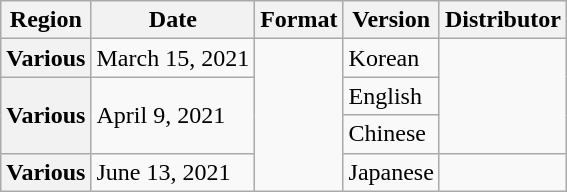<table class="wikitable plainrowheaders">
<tr>
<th>Region</th>
<th>Date</th>
<th>Format</th>
<th>Version</th>
<th>Distributor</th>
</tr>
<tr>
<th scope="row">Various</th>
<td>March 15, 2021</td>
<td rowspan="4"></td>
<td>Korean</td>
<td rowspan="3"></td>
</tr>
<tr>
<th scope="row" rowspan="2">Various</th>
<td rowspan="2">April 9, 2021</td>
<td>English</td>
</tr>
<tr>
<td>Chinese</td>
</tr>
<tr>
<th scope="row">Various</th>
<td>June 13, 2021</td>
<td>Japanese</td>
<td></td>
</tr>
</table>
